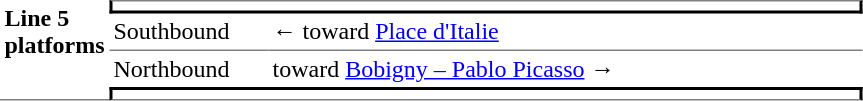<table border=0 cellspacing=0 cellpadding=3>
<tr>
<td style="border-bottom:solid 1px gray;" width=50 rowspan=10 valign=top><strong>Line 5 platforms</strong></td>
<td style="border-top:solid 1px gray;border-right:solid 2px black;border-left:solid 2px black;border-bottom:solid 2px black;text-align:center;" colspan=2></td>
</tr>
<tr>
<td style="border-bottom:solid 1px gray;" width=100>Southbound</td>
<td style="border-bottom:solid 1px gray;" width=390>←   toward <a href='#'>Place d'Italie</a> </td>
</tr>
<tr>
<td>Northbound</td>
<td>   toward <a href='#'>Bobigny – Pablo Picasso</a>  →</td>
</tr>
<tr>
<td style="border-top:solid 2px black;border-right:solid 2px black;border-left:solid 2px black;border-bottom:solid 1px gray;text-align:center;" colspan=2></td>
</tr>
</table>
